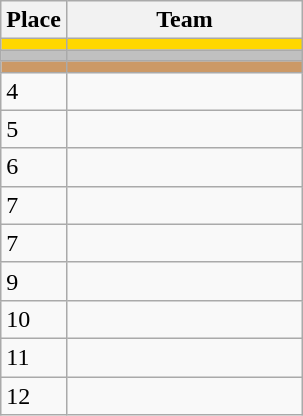<table class="wikitable">
<tr>
<th width=30>Place</th>
<th width=150>Team</th>
</tr>
<tr bgcolor=gold>
<td></td>
<td></td>
</tr>
<tr bgcolor=silver>
<td></td>
<td></td>
</tr>
<tr bgcolor=cc9966>
<td></td>
<td></td>
</tr>
<tr>
<td>4</td>
<td></td>
</tr>
<tr>
<td>5</td>
<td></td>
</tr>
<tr>
<td>6</td>
<td></td>
</tr>
<tr>
<td>7</td>
<td></td>
</tr>
<tr>
<td>7</td>
<td></td>
</tr>
<tr>
<td>9</td>
<td></td>
</tr>
<tr>
<td>10</td>
<td></td>
</tr>
<tr>
<td>11</td>
<td></td>
</tr>
<tr>
<td>12</td>
<td></td>
</tr>
</table>
